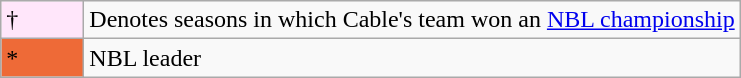<table class ="wikitable">
<tr>
<td style="background:#ffe6fa; width:3em;">†</td>
<td>Denotes seasons in which Cable's team won an <a href='#'>NBL championship</a></td>
</tr>
<tr>
<td style="background:#ee6a37; width:3em;">*</td>
<td>NBL leader</td>
</tr>
</table>
